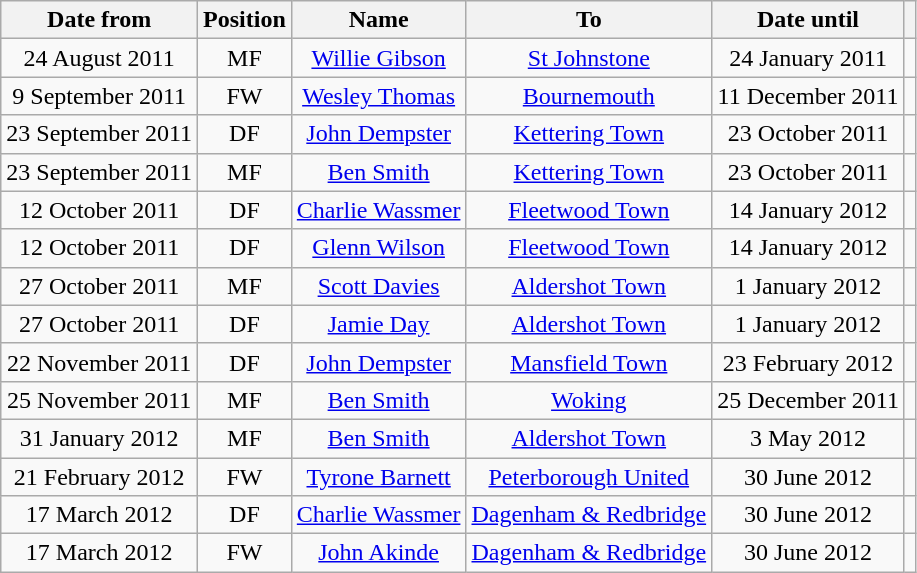<table class="wikitable" style="text-align:center;">
<tr>
<th>Date from</th>
<th>Position</th>
<th>Name</th>
<th>To</th>
<th>Date until</th>
<th></th>
</tr>
<tr>
<td>24 August 2011</td>
<td>MF</td>
<td><a href='#'>Willie Gibson</a></td>
<td> <a href='#'>St Johnstone</a></td>
<td>24 January 2011</td>
<td></td>
</tr>
<tr>
<td>9 September 2011</td>
<td>FW</td>
<td><a href='#'>Wesley Thomas</a></td>
<td><a href='#'>Bournemouth</a></td>
<td>11 December 2011</td>
<td></td>
</tr>
<tr>
<td>23 September 2011</td>
<td>DF</td>
<td><a href='#'>John Dempster</a></td>
<td><a href='#'>Kettering Town</a></td>
<td>23 October 2011</td>
<td></td>
</tr>
<tr>
<td>23 September 2011</td>
<td>MF</td>
<td><a href='#'>Ben Smith</a></td>
<td><a href='#'>Kettering Town</a></td>
<td>23 October 2011</td>
<td></td>
</tr>
<tr>
<td>12 October 2011</td>
<td>DF</td>
<td><a href='#'>Charlie Wassmer</a></td>
<td><a href='#'>Fleetwood Town</a></td>
<td>14 January 2012</td>
<td></td>
</tr>
<tr>
<td>12 October 2011</td>
<td>DF</td>
<td><a href='#'>Glenn Wilson</a></td>
<td><a href='#'>Fleetwood Town</a></td>
<td>14 January 2012</td>
<td></td>
</tr>
<tr>
<td>27 October 2011</td>
<td>MF</td>
<td><a href='#'>Scott Davies</a></td>
<td><a href='#'>Aldershot Town</a></td>
<td>1 January 2012</td>
<td></td>
</tr>
<tr>
<td>27 October 2011</td>
<td>DF</td>
<td><a href='#'>Jamie Day</a></td>
<td><a href='#'>Aldershot Town</a></td>
<td>1 January 2012</td>
<td></td>
</tr>
<tr>
<td>22 November 2011</td>
<td>DF</td>
<td><a href='#'>John Dempster</a></td>
<td><a href='#'>Mansfield Town</a></td>
<td>23 February 2012</td>
<td></td>
</tr>
<tr>
<td>25 November 2011</td>
<td>MF</td>
<td><a href='#'>Ben Smith</a></td>
<td><a href='#'>Woking</a></td>
<td>25 December 2011</td>
<td></td>
</tr>
<tr>
<td>31 January 2012</td>
<td>MF</td>
<td><a href='#'>Ben Smith</a></td>
<td><a href='#'>Aldershot Town</a></td>
<td>3 May 2012</td>
<td></td>
</tr>
<tr>
<td>21 February 2012</td>
<td>FW</td>
<td><a href='#'>Tyrone Barnett</a></td>
<td><a href='#'>Peterborough United</a></td>
<td>30 June 2012</td>
<td></td>
</tr>
<tr>
<td>17 March 2012</td>
<td>DF</td>
<td><a href='#'>Charlie Wassmer</a></td>
<td><a href='#'>Dagenham & Redbridge</a></td>
<td>30 June 2012</td>
<td></td>
</tr>
<tr>
<td>17 March 2012</td>
<td>FW</td>
<td><a href='#'>John Akinde</a></td>
<td><a href='#'>Dagenham & Redbridge</a></td>
<td>30 June 2012</td>
<td></td>
</tr>
</table>
